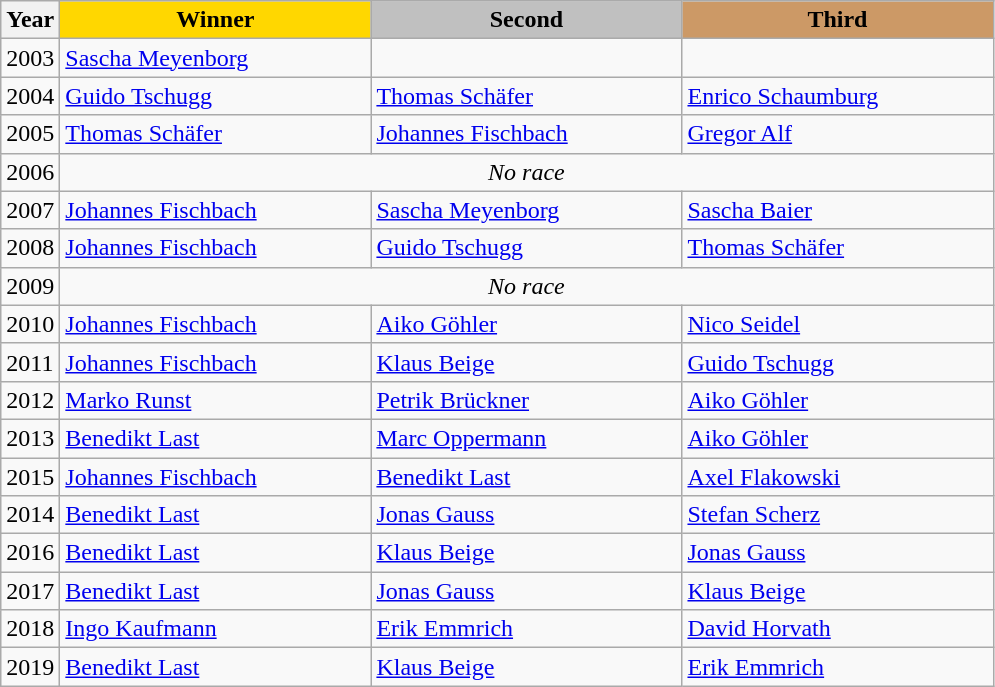<table class="wikitable sortable">
<tr>
<th>Year</th>
<th scope=col colspan=1 style="width:200px; background: gold;">Winner</th>
<th scope=col colspan=1 style="width:200px; background: silver;">Second</th>
<th scope=col colspan=1 style="width:200px; background: #cc9966;">Third</th>
</tr>
<tr>
<td>2003</td>
<td><a href='#'>Sascha Meyenborg</a></td>
<td></td>
<td></td>
</tr>
<tr>
<td>2004</td>
<td><a href='#'>Guido Tschugg</a></td>
<td><a href='#'>Thomas Schäfer</a></td>
<td><a href='#'>Enrico Schaumburg</a></td>
</tr>
<tr>
<td>2005</td>
<td><a href='#'>Thomas Schäfer</a></td>
<td><a href='#'>Johannes Fischbach</a></td>
<td><a href='#'>Gregor Alf</a></td>
</tr>
<tr>
<td>2006</td>
<td colspan="3" align="center"><em>No race</em></td>
</tr>
<tr>
<td>2007</td>
<td><a href='#'>Johannes Fischbach</a></td>
<td><a href='#'>Sascha Meyenborg</a></td>
<td><a href='#'>Sascha Baier</a></td>
</tr>
<tr>
<td>2008</td>
<td><a href='#'>Johannes Fischbach</a></td>
<td><a href='#'>Guido Tschugg</a></td>
<td><a href='#'>Thomas Schäfer</a></td>
</tr>
<tr>
<td>2009</td>
<td colspan="3" align="center"><em>No race</em></td>
</tr>
<tr>
<td>2010</td>
<td><a href='#'>Johannes Fischbach</a></td>
<td><a href='#'>Aiko Göhler</a></td>
<td><a href='#'>Nico Seidel</a></td>
</tr>
<tr>
<td>2011</td>
<td><a href='#'>Johannes Fischbach</a></td>
<td><a href='#'>Klaus Beige</a></td>
<td><a href='#'>Guido Tschugg</a></td>
</tr>
<tr>
<td>2012</td>
<td><a href='#'>Marko Runst</a></td>
<td><a href='#'>Petrik Brückner</a></td>
<td><a href='#'>Aiko Göhler</a></td>
</tr>
<tr>
<td>2013</td>
<td><a href='#'>Benedikt Last</a></td>
<td><a href='#'>Marc Oppermann</a></td>
<td><a href='#'>Aiko Göhler</a></td>
</tr>
<tr>
<td>2015</td>
<td><a href='#'>Johannes Fischbach</a></td>
<td><a href='#'>Benedikt Last</a></td>
<td><a href='#'>Axel Flakowski</a></td>
</tr>
<tr>
<td>2014</td>
<td><a href='#'>Benedikt Last</a></td>
<td><a href='#'>Jonas Gauss</a></td>
<td><a href='#'>Stefan Scherz</a></td>
</tr>
<tr>
<td>2016</td>
<td><a href='#'>Benedikt Last</a></td>
<td><a href='#'>Klaus Beige</a></td>
<td><a href='#'>Jonas Gauss</a></td>
</tr>
<tr>
<td>2017</td>
<td><a href='#'>Benedikt Last</a></td>
<td><a href='#'>Jonas Gauss</a></td>
<td><a href='#'>Klaus Beige</a></td>
</tr>
<tr>
<td>2018</td>
<td><a href='#'>Ingo Kaufmann</a></td>
<td><a href='#'>Erik Emmrich</a></td>
<td><a href='#'>David Horvath</a></td>
</tr>
<tr>
<td>2019</td>
<td><a href='#'>Benedikt Last</a></td>
<td><a href='#'>Klaus Beige</a></td>
<td><a href='#'>Erik Emmrich</a></td>
</tr>
</table>
